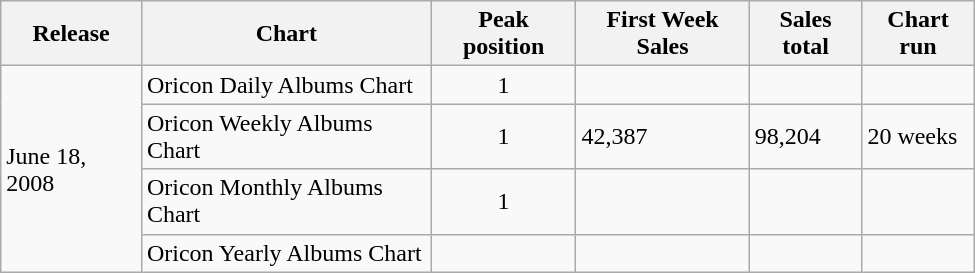<table class="wikitable" width="650px">
<tr>
<th>Release</th>
<th>Chart</th>
<th>Peak position</th>
<th>First Week Sales</th>
<th>Sales total</th>
<th>Chart run</th>
</tr>
<tr>
<td rowspan="4">June 18, 2008</td>
<td>Oricon Daily Albums Chart</td>
<td align="center">1</td>
<td></td>
<td></td>
<td></td>
</tr>
<tr>
<td>Oricon Weekly Albums Chart</td>
<td align="center">1</td>
<td>42,387</td>
<td>98,204</td>
<td>20 weeks</td>
</tr>
<tr>
<td>Oricon Monthly Albums Chart</td>
<td align="center">1</td>
<td></td>
<td></td>
<td></td>
</tr>
<tr>
<td>Oricon Yearly Albums Chart</td>
<td align="center"></td>
<td></td>
<td></td>
<td></td>
</tr>
</table>
